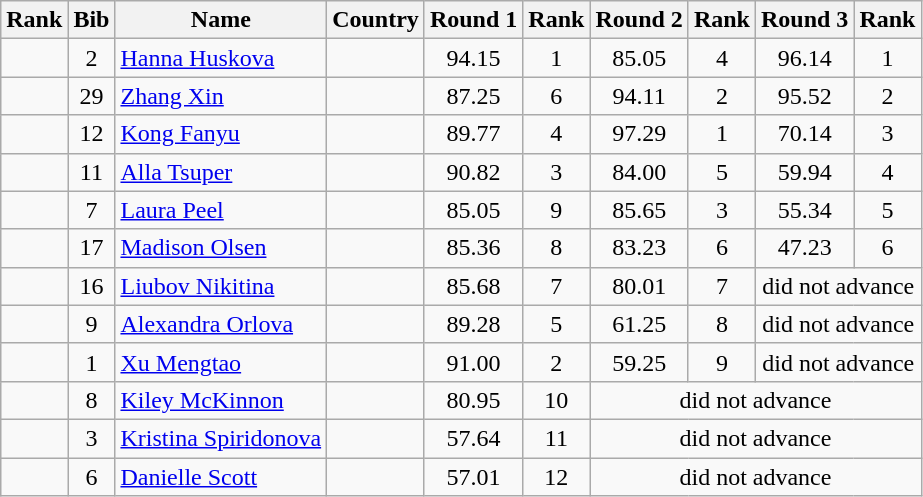<table class="wikitable sortable" style="text-align:center">
<tr>
<th>Rank</th>
<th>Bib</th>
<th>Name</th>
<th>Country</th>
<th>Round 1</th>
<th>Rank</th>
<th>Round 2</th>
<th>Rank</th>
<th>Round 3</th>
<th>Rank</th>
</tr>
<tr>
<td></td>
<td>2</td>
<td align=left><a href='#'>Hanna Huskova</a></td>
<td align=left></td>
<td>94.15</td>
<td>1</td>
<td>85.05</td>
<td>4</td>
<td>96.14</td>
<td>1</td>
</tr>
<tr>
<td></td>
<td>29</td>
<td align=left><a href='#'>Zhang Xin</a></td>
<td align=left></td>
<td>87.25</td>
<td>6</td>
<td>94.11</td>
<td>2</td>
<td>95.52</td>
<td>2</td>
</tr>
<tr>
<td></td>
<td>12</td>
<td align=left><a href='#'>Kong Fanyu</a></td>
<td align=left></td>
<td>89.77</td>
<td>4</td>
<td>97.29</td>
<td>1</td>
<td>70.14</td>
<td>3</td>
</tr>
<tr>
<td></td>
<td>11</td>
<td align=left><a href='#'>Alla Tsuper</a></td>
<td align=left></td>
<td>90.82</td>
<td>3</td>
<td>84.00</td>
<td>5</td>
<td>59.94</td>
<td>4</td>
</tr>
<tr>
<td></td>
<td>7</td>
<td align=left><a href='#'>Laura Peel</a></td>
<td align=left></td>
<td>85.05</td>
<td>9</td>
<td>85.65</td>
<td>3</td>
<td>55.34</td>
<td>5</td>
</tr>
<tr>
<td></td>
<td>17</td>
<td align=left><a href='#'>Madison Olsen</a></td>
<td align=left></td>
<td>85.36</td>
<td>8</td>
<td>83.23</td>
<td>6</td>
<td>47.23</td>
<td>6</td>
</tr>
<tr>
<td></td>
<td>16</td>
<td align=left><a href='#'>Liubov Nikitina</a></td>
<td align=left></td>
<td>85.68</td>
<td>7</td>
<td>80.01</td>
<td>7</td>
<td colspan="2">did not advance</td>
</tr>
<tr>
<td></td>
<td>9</td>
<td align=left><a href='#'>Alexandra Orlova</a></td>
<td align=left></td>
<td>89.28</td>
<td>5</td>
<td>61.25</td>
<td>8</td>
<td colspan="2">did not advance</td>
</tr>
<tr>
<td></td>
<td>1</td>
<td align=left><a href='#'>Xu Mengtao</a></td>
<td align=left></td>
<td>91.00</td>
<td>2</td>
<td>59.25</td>
<td>9</td>
<td colspan="2">did not advance</td>
</tr>
<tr>
<td></td>
<td>8</td>
<td align=left><a href='#'>Kiley McKinnon</a></td>
<td align=left></td>
<td>80.95</td>
<td>10</td>
<td colspan="4">did not advance</td>
</tr>
<tr>
<td></td>
<td>3</td>
<td align=left><a href='#'>Kristina Spiridonova</a></td>
<td align=left></td>
<td>57.64</td>
<td>11</td>
<td colspan="4">did not advance</td>
</tr>
<tr>
<td></td>
<td>6</td>
<td align=left><a href='#'>Danielle Scott</a></td>
<td align=left></td>
<td>57.01</td>
<td>12</td>
<td colspan="4">did not advance</td>
</tr>
</table>
